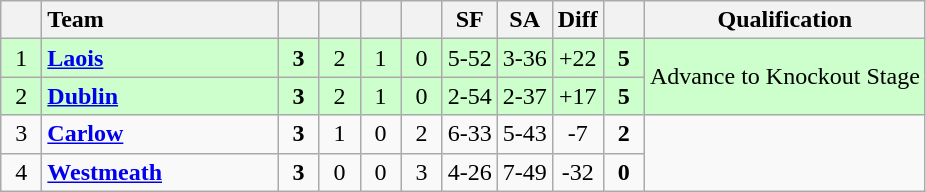<table class="wikitable" style="text-align:center">
<tr>
<th width="20"></th>
<th width="150" style="text-align:left;">Team</th>
<th width="20"></th>
<th width="20"></th>
<th width="20"></th>
<th width="20"></th>
<th>SF</th>
<th>SA</th>
<th>Diff</th>
<th width="20"></th>
<th>Qualification</th>
</tr>
<tr style="background:#ccffcc">
<td>1</td>
<td align="left"> <a href='#'><strong>Laois</strong></a></td>
<td><strong>3</strong></td>
<td>2</td>
<td>1</td>
<td>0</td>
<td>5-52</td>
<td>3-36</td>
<td>+22</td>
<td><strong>5</strong></td>
<td rowspan="2">Advance to Knockout Stage</td>
</tr>
<tr style="background:#ccffcc">
<td>2</td>
<td align="left"> <a href='#'><strong>Dublin</strong></a></td>
<td><strong>3</strong></td>
<td>2</td>
<td>1</td>
<td>0</td>
<td>2-54</td>
<td>2-37</td>
<td>+17</td>
<td><strong>5</strong></td>
</tr>
<tr>
<td>3</td>
<td align="left"><strong> <a href='#'>Carlow</a></strong></td>
<td><strong>3</strong></td>
<td>1</td>
<td>0</td>
<td>2</td>
<td>6-33</td>
<td>5-43</td>
<td>-7</td>
<td><strong>2</strong></td>
<td rowspan="2"></td>
</tr>
<tr>
<td>4</td>
<td align="left"> <strong><a href='#'>Westmeath</a></strong></td>
<td><strong>3</strong></td>
<td>0</td>
<td>0</td>
<td>3</td>
<td>4-26</td>
<td>7-49</td>
<td>-32</td>
<td><strong>0</strong></td>
</tr>
</table>
